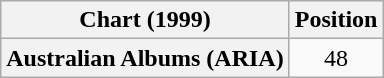<table class="wikitable plainrowheaders" style="text-align:center">
<tr>
<th scope="col">Chart (1999)</th>
<th scope="col">Position</th>
</tr>
<tr>
<th scope="row">Australian Albums (ARIA)</th>
<td>48</td>
</tr>
</table>
